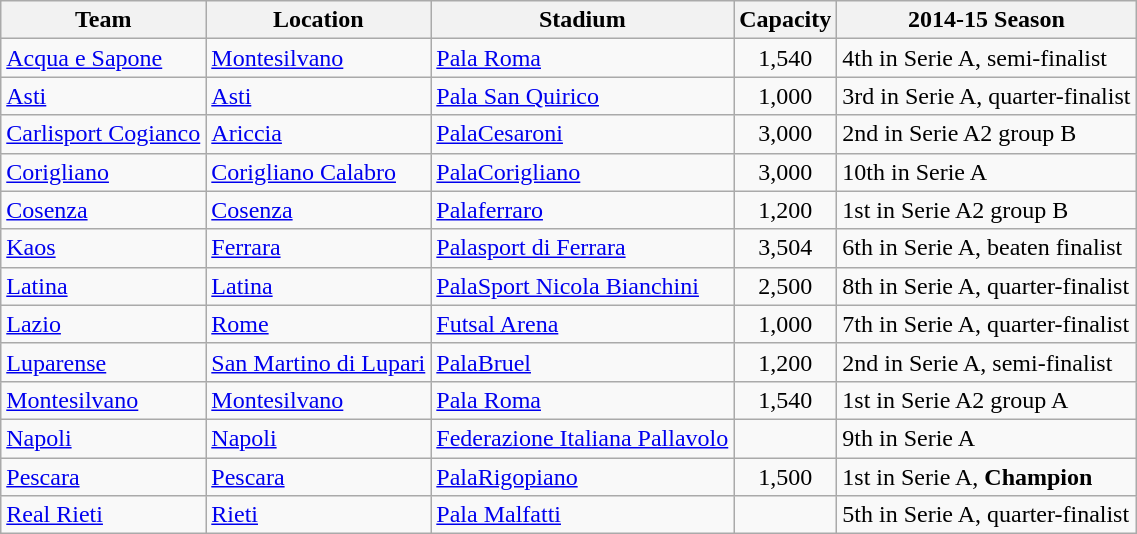<table class="wikitable sortable">
<tr>
<th>Team</th>
<th>Location</th>
<th>Stadium</th>
<th>Capacity</th>
<th>2014-15 Season</th>
</tr>
<tr>
<td><a href='#'>Acqua e Sapone</a></td>
<td><a href='#'>Montesilvano</a></td>
<td><a href='#'>Pala Roma</a></td>
<td align="center">1,540</td>
<td>4th in Serie A, semi-finalist</td>
</tr>
<tr>
<td><a href='#'>Asti</a></td>
<td><a href='#'>Asti</a></td>
<td><a href='#'>Pala San Quirico</a></td>
<td align="center">1,000</td>
<td>3rd in Serie A, quarter-finalist</td>
</tr>
<tr>
<td><a href='#'>Carlisport Cogianco</a></td>
<td><a href='#'>Ariccia</a></td>
<td><a href='#'>PalaCesaroni</a></td>
<td align="center">3,000</td>
<td>2nd in Serie A2 group B</td>
</tr>
<tr>
<td><a href='#'>Corigliano</a></td>
<td><a href='#'>Corigliano Calabro</a></td>
<td><a href='#'>PalaCorigliano</a></td>
<td align="center">3,000</td>
<td>10th in Serie A</td>
</tr>
<tr>
<td><a href='#'>Cosenza</a></td>
<td><a href='#'>Cosenza</a></td>
<td><a href='#'>Palaferraro</a></td>
<td align="center">1,200</td>
<td>1st in Serie A2 group B</td>
</tr>
<tr>
<td><a href='#'>Kaos</a></td>
<td><a href='#'>Ferrara</a></td>
<td><a href='#'>Palasport di Ferrara</a></td>
<td align="center">3,504</td>
<td>6th in Serie A, beaten finalist</td>
</tr>
<tr>
<td><a href='#'>Latina</a></td>
<td><a href='#'>Latina</a></td>
<td><a href='#'>PalaSport Nicola Bianchini</a></td>
<td align="center">2,500</td>
<td>8th in Serie A, quarter-finalist</td>
</tr>
<tr>
<td><a href='#'>Lazio</a></td>
<td><a href='#'>Rome</a></td>
<td><a href='#'>Futsal Arena</a></td>
<td align="center">1,000</td>
<td>7th in Serie A, quarter-finalist</td>
</tr>
<tr>
<td><a href='#'>Luparense</a></td>
<td><a href='#'>San Martino di Lupari</a></td>
<td><a href='#'>PalaBruel</a></td>
<td align="center">1,200</td>
<td>2nd in Serie A, semi-finalist</td>
</tr>
<tr>
<td><a href='#'>Montesilvano</a></td>
<td><a href='#'>Montesilvano</a></td>
<td><a href='#'>Pala Roma</a></td>
<td align="center">1,540</td>
<td>1st in Serie A2 group A</td>
</tr>
<tr>
<td><a href='#'>Napoli</a></td>
<td><a href='#'>Napoli</a></td>
<td><a href='#'>Federazione Italiana Pallavolo</a></td>
<td align="center"></td>
<td>9th in Serie A</td>
</tr>
<tr>
<td><a href='#'>Pescara</a></td>
<td><a href='#'>Pescara</a></td>
<td><a href='#'>PalaRigopiano</a></td>
<td align="center">1,500</td>
<td>1st in Serie A, <strong>Champion</strong></td>
</tr>
<tr>
<td><a href='#'>Real Rieti</a></td>
<td><a href='#'>Rieti</a></td>
<td><a href='#'>Pala Malfatti</a></td>
<td align="center"></td>
<td>5th in Serie A, quarter-finalist</td>
</tr>
</table>
